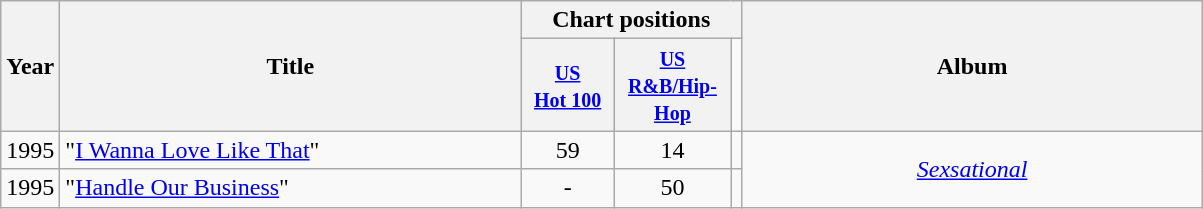<table class="wikitable">
<tr>
<th style="width:28px;" rowspan="2">Year</th>
<th style="width:300px;" rowspan="2">Title</th>
<th colspan="3">Chart positions</th>
<th style="width:300px;" rowspan="2">Album</th>
</tr>
<tr>
<th style="width:55px;"><small><a href='#'>US<br>Hot 100</a></small></th>
<th style="width:70px;"><small><a href='#'>US<br>R&B/Hip-Hop</a></small></th>
</tr>
<tr>
<td>1995</td>
<td>"<a href='#'>I Wanna Love Like That</a>"</td>
<td style="text-align:center;">59</td>
<td style="text-align:center;">14</td>
<td></td>
<td style="text-align:center;" rowspan="2"><em><a href='#'>Sexsational</a></em></td>
</tr>
<tr>
<td>1995</td>
<td>"<a href='#'>Handle Our Business</a>"</td>
<td style="text-align:center;">-</td>
<td style="text-align:center;">50</td>
</tr>
</table>
